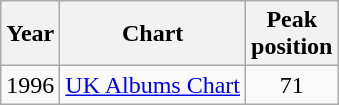<table class="wikitable">
<tr>
<th>Year</th>
<th>Chart</th>
<th>Peak<br>position</th>
</tr>
<tr>
<td align="center">1996</td>
<td align="left"><a href='#'>UK Albums Chart</a></td>
<td align="center">71</td>
</tr>
</table>
